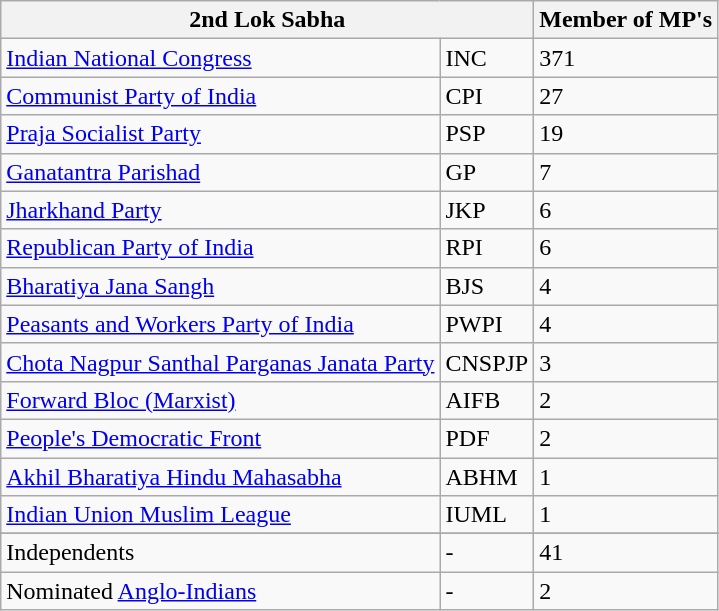<table class="sortable wikitable" class="wikitable">
<tr>
<th colspan=2>2nd Lok Sabha <br></th>
<th>Member of MP's<br></th>
</tr>
<tr>
<td><a href='#'>Indian National Congress</a></td>
<td>INC</td>
<td>371</td>
</tr>
<tr>
<td><a href='#'>Communist Party of India</a></td>
<td>CPI</td>
<td>27</td>
</tr>
<tr>
<td><a href='#'>Praja Socialist Party</a></td>
<td>PSP</td>
<td>19</td>
</tr>
<tr>
<td><a href='#'>Ganatantra Parishad</a></td>
<td>GP</td>
<td>7</td>
</tr>
<tr>
<td><a href='#'>Jharkhand Party</a></td>
<td>JKP</td>
<td>6</td>
</tr>
<tr>
<td><a href='#'>Republican Party of India</a></td>
<td>RPI</td>
<td>6</td>
</tr>
<tr>
<td><a href='#'>Bharatiya Jana Sangh</a></td>
<td>BJS</td>
<td>4</td>
</tr>
<tr>
<td><a href='#'>Peasants and Workers Party of India</a></td>
<td>PWPI</td>
<td>4</td>
</tr>
<tr>
<td><a href='#'>Chota Nagpur Santhal Parganas Janata Party</a></td>
<td>CNSPJP</td>
<td>3</td>
</tr>
<tr>
<td><a href='#'>Forward Bloc (Marxist)</a></td>
<td>AIFB</td>
<td>2</td>
</tr>
<tr>
<td><a href='#'>People's Democratic Front</a></td>
<td>PDF</td>
<td>2</td>
</tr>
<tr>
<td><a href='#'>Akhil Bharatiya Hindu Mahasabha</a></td>
<td>ABHM</td>
<td>1</td>
</tr>
<tr>
<td><a href='#'>Indian Union Muslim League</a></td>
<td>IUML</td>
<td>1</td>
</tr>
<tr>
</tr>
<tr>
<td>Independents</td>
<td>-</td>
<td>41</td>
</tr>
<tr>
<td>Nominated <a href='#'>Anglo-Indians</a></td>
<td>-</td>
<td>2</td>
</tr>
</table>
